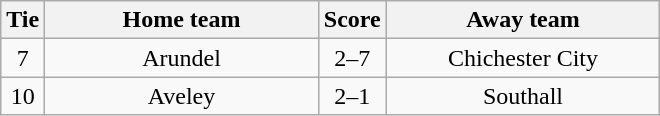<table class="wikitable" style="text-align:center;">
<tr>
<th width=20>Tie</th>
<th width=175>Home team</th>
<th width=20>Score</th>
<th width=175>Away team</th>
</tr>
<tr>
<td>7</td>
<td>Arundel</td>
<td>2–7</td>
<td>Chichester City</td>
</tr>
<tr>
<td>10</td>
<td>Aveley</td>
<td>2–1</td>
<td>Southall</td>
</tr>
</table>
